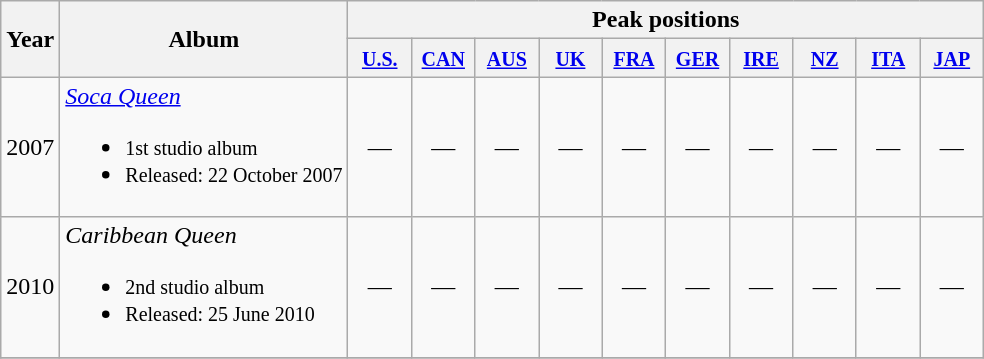<table class="wikitable">
<tr>
<th rowspan="2">Year</th>
<th rowspan="2">Album</th>
<th colspan="10">Peak positions</th>
</tr>
<tr>
<th width="35"><small><a href='#'>U.S.</a></small></th>
<th width="35"><small><a href='#'>CAN</a></small></th>
<th width="35"><small><a href='#'>AUS</a></small></th>
<th width="35"><small><a href='#'>UK</a></small></th>
<th width="35"><small><a href='#'>FRA</a></small></th>
<th width="35"><small><a href='#'>GER</a></small></th>
<th width="35"><small><a href='#'>IRE</a></small></th>
<th width="35"><small><a href='#'>NZ</a></small></th>
<th width="35"><small><a href='#'>ITA</a></small></th>
<th width="35"><small><a href='#'>JAP</a></small></th>
</tr>
<tr>
<td align="center">2007</td>
<td align="left"><em><a href='#'>Soca Queen</a></em><br><ul><li><small>1st studio album</small></li><li><small>Released: 22 October 2007</small></li></ul></td>
<td align="center">—</td>
<td align="center">—</td>
<td align="center">—</td>
<td align="center">—</td>
<td align="center">—</td>
<td align="center">—</td>
<td align="center">—</td>
<td align="center">—</td>
<td align="center">—</td>
<td align="center">—</td>
</tr>
<tr>
<td align="center">2010</td>
<td align="left"><em>Caribbean Queen</em><br><ul><li><small>2nd studio album</small></li><li><small>Released: 25 June 2010</small></li></ul></td>
<td align="center">—</td>
<td align="center">—</td>
<td align="center">—</td>
<td align="center">—</td>
<td align="center">—</td>
<td align="center">—</td>
<td align="center">—</td>
<td align="center">—</td>
<td align="center">—</td>
<td align="center">—</td>
</tr>
<tr>
</tr>
</table>
